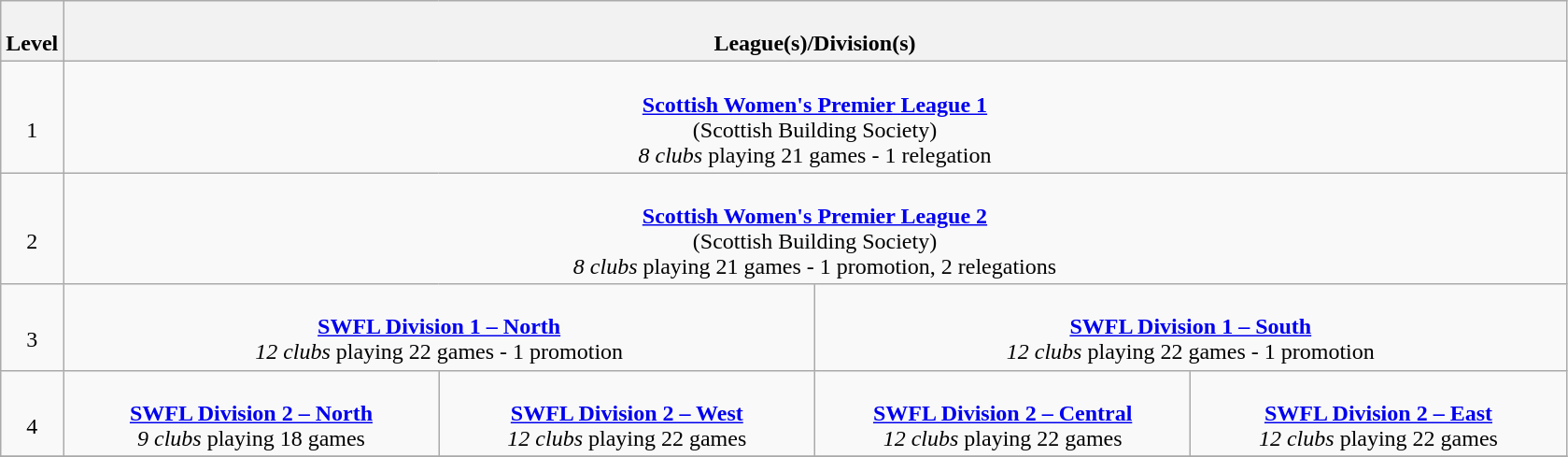<table class="wikitable" style="text-align: center;">
<tr>
<th colspan="1" width="4%"><br>Level</th>
<th colspan="6" width="96%"><br>League(s)/Division(s)</th>
</tr>
<tr>
<td colspan="1" width="4%"><br>1</td>
<td colspan="6" width="96%"><br><strong><a href='#'>Scottish Women's Premier League 1</a></strong><br>
(Scottish Building Society)<br>
<em>8 clubs</em> playing 21 games - 1 relegation</td>
</tr>
<tr>
<td colspan="1" width="4%"><br>2</td>
<td colspan="6" width="96%"><br><strong><a href='#'>Scottish Women's Premier League 2</a></strong><br>
(Scottish Building Society)<br>
<em>8 clubs</em> playing 21 games - 1 promotion, 2 relegations</td>
</tr>
<tr>
<td colspan="1" width="4%"><br>3</td>
<td colspan="2" width="48%"><br><strong><a href='#'>SWFL Division 1 – North</a></strong><br>
<em>12 clubs</em> playing 22 games - 1 promotion</td>
<td colspan="2" width="48%"><br><strong><a href='#'>SWFL Division 1 – South</a></strong><br>
<em>12 clubs</em> playing 22 games - 1 promotion</td>
</tr>
<tr>
<td colspan="1" width="4%"><br>4</td>
<td colspan="1" width="24%"><br><strong><a href='#'>SWFL Division 2 – North</a></strong><br>
<em>9 clubs</em> playing 18 games</td>
<td colspan="1" width="24%"><br><strong><a href='#'>SWFL Division 2 – West</a></strong><br>
<em>12 clubs</em> playing 22 games</td>
<td colspan="1" width="24%"><br><strong><a href='#'>SWFL Division 2 – Central</a></strong><br>
<em>12 clubs</em> playing 22 games</td>
<td colspan="1" width="24%"><br><strong><a href='#'>SWFL Division 2 – East</a></strong><br>
<em>12 clubs</em> playing 22 games</td>
</tr>
<tr>
</tr>
</table>
